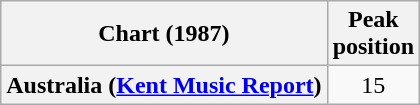<table class="wikitable plainrowheaders" style="text-align:center">
<tr>
<th>Chart (1987)</th>
<th>Peak<br>position</th>
</tr>
<tr>
<th scope="row">Australia (<a href='#'>Kent Music Report</a>)</th>
<td>15</td>
</tr>
</table>
